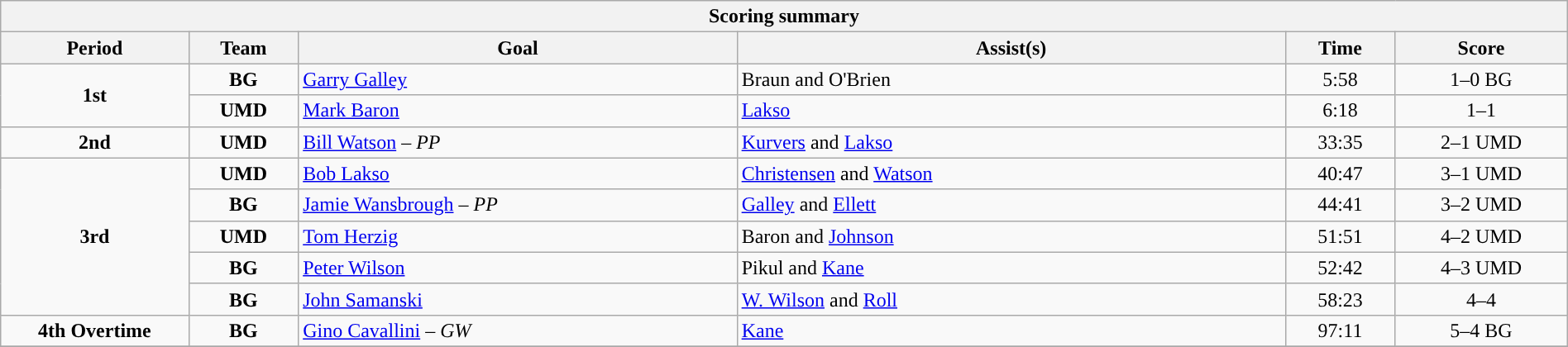<table style="width:100%;" class="wikitable">
<tr>
<th colspan=6>Scoring summary</th>
</tr>
<tr>
<th style="width:12%;">Period</th>
<th style="width:7%;">Team</th>
<th style="width:28%;">Goal</th>
<th style="width:35%;">Assist(s)</th>
<th style="width:7%;">Time</th>
<th style="width:11%;">Score</th>
</tr>
<tr>
<td style="text-align:center;" rowspan="2"><strong>1st</strong></td>
<td align=center><strong>BG</strong></td>
<td><a href='#'>Garry Galley</a></td>
<td>Braun and O'Brien</td>
<td align=center>5:58</td>
<td align=center>1–0 BG</td>
</tr>
<tr>
<td align=center><strong>UMD</strong></td>
<td><a href='#'>Mark Baron</a></td>
<td><a href='#'>Lakso</a></td>
<td align=center>6:18</td>
<td align=center>1–1</td>
</tr>
<tr>
<td style="text-align:center;" rowspan="1"><strong>2nd</strong></td>
<td align=center><strong>UMD</strong></td>
<td><a href='#'>Bill Watson</a> – <em>PP</em></td>
<td><a href='#'>Kurvers</a> and <a href='#'>Lakso</a></td>
<td align=center>33:35</td>
<td align=center>2–1 UMD</td>
</tr>
<tr>
<td style="text-align:center;" rowspan="5"><strong>3rd</strong></td>
<td align=center><strong>UMD</strong></td>
<td><a href='#'>Bob Lakso</a></td>
<td><a href='#'>Christensen</a> and <a href='#'>Watson</a></td>
<td align=center>40:47</td>
<td align=center>3–1 UMD</td>
</tr>
<tr>
<td align=center><strong>BG</strong></td>
<td><a href='#'>Jamie Wansbrough</a> – <em>PP</em></td>
<td><a href='#'>Galley</a> and <a href='#'>Ellett</a></td>
<td align=center>44:41</td>
<td align=center>3–2 UMD</td>
</tr>
<tr>
<td align=center><strong>UMD</strong></td>
<td><a href='#'>Tom Herzig</a></td>
<td>Baron and <a href='#'>Johnson</a></td>
<td align=center>51:51</td>
<td align=center>4–2 UMD</td>
</tr>
<tr>
<td align=center><strong>BG</strong></td>
<td><a href='#'>Peter Wilson</a></td>
<td>Pikul and <a href='#'>Kane</a></td>
<td align=center>52:42</td>
<td align=center>4–3 UMD</td>
</tr>
<tr>
<td align=center><strong>BG</strong></td>
<td><a href='#'>John Samanski</a></td>
<td><a href='#'>W. Wilson</a> and <a href='#'>Roll</a></td>
<td align=center>58:23</td>
<td align=center>4–4</td>
</tr>
<tr>
<td style="text-align:center;" rowspan="1"><strong>4th Overtime</strong></td>
<td align=center><strong>BG</strong></td>
<td><a href='#'>Gino Cavallini</a> – <em>GW</em></td>
<td><a href='#'>Kane</a></td>
<td align=center>97:11</td>
<td align=center>5–4 BG</td>
</tr>
<tr>
</tr>
</table>
